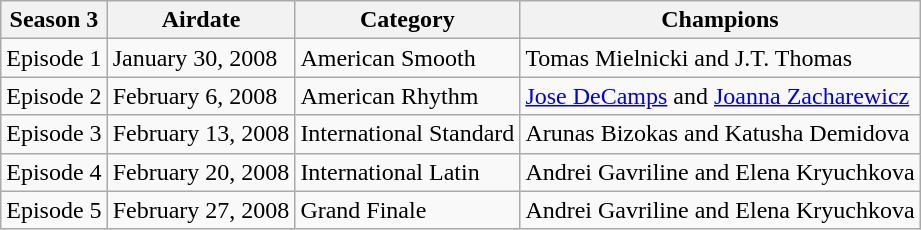<table class="wikitable">
<tr>
<th>Season 3</th>
<th>Airdate</th>
<th>Category</th>
<th>Champions</th>
</tr>
<tr>
<td>Episode 1</td>
<td>January 30, 2008</td>
<td>American Smooth</td>
<td>Tomas Mielnicki and J.T. Thomas</td>
</tr>
<tr>
<td>Episode 2</td>
<td>February 6, 2008</td>
<td>American Rhythm</td>
<td><a href='#'>Jose DeCamps</a> and <a href='#'>Joanna Zacharewicz</a></td>
</tr>
<tr>
<td>Episode 3</td>
<td>February 13, 2008</td>
<td>International Standard</td>
<td>Arunas Bizokas and Katusha Demidova</td>
</tr>
<tr>
<td>Episode 4</td>
<td>February 20, 2008</td>
<td>International Latin</td>
<td>Andrei Gavriline and Elena Kryuchkova</td>
</tr>
<tr>
<td>Episode 5</td>
<td>February 27, 2008</td>
<td>Grand Finale</td>
<td>Andrei Gavriline and Elena Kryuchkova</td>
</tr>
</table>
